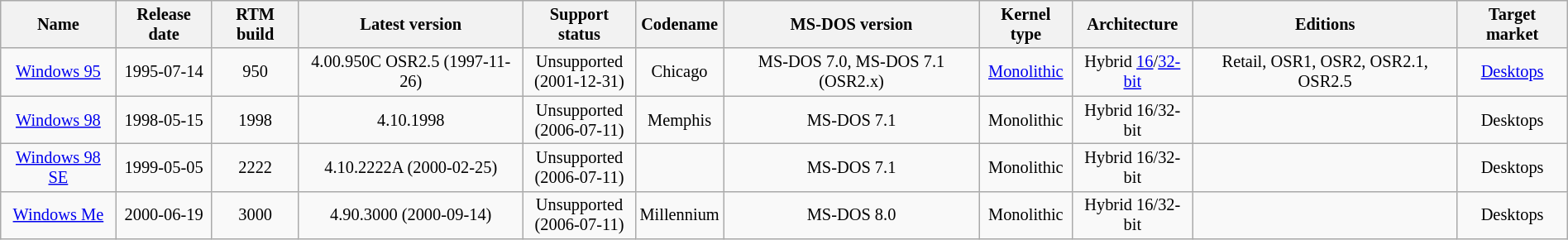<table class="wikitable sortable" style=font-size:85%;text-align:center;width:100%>
<tr>
<th>Name</th>
<th>Release date</th>
<th>RTM build</th>
<th>Latest version</th>
<th>Support status</th>
<th>Codename</th>
<th>MS-DOS <strong>version</strong></th>
<th>Kernel type</th>
<th>Architecture</th>
<th>Editions</th>
<th>Target market</th>
</tr>
<tr>
<td><a href='#'>Windows 95</a></td>
<td>1995-07-14</td>
<td>950</td>
<td>4.00.950C OSR2.5 (1997-11-26)</td>
<td>Unsupported<br>(2001-12-31)</td>
<td>Chicago</td>
<td>MS-DOS 7.0, MS-DOS 7.1 (OSR2.x)</td>
<td><a href='#'>Monolithic</a></td>
<td>Hybrid <a href='#'>16</a>/<a href='#'>32-bit</a></td>
<td>Retail, OSR1, OSR2, OSR2.1, OSR2.5</td>
<td><a href='#'>Desktops</a></td>
</tr>
<tr>
<td><a href='#'>Windows 98</a></td>
<td>1998-05-15</td>
<td>1998</td>
<td>4.10.1998</td>
<td>Unsupported<br>(2006-07-11)</td>
<td>Memphis</td>
<td>MS-DOS 7.1</td>
<td>Monolithic</td>
<td>Hybrid 16/32-bit</td>
<td></td>
<td>Desktops</td>
</tr>
<tr>
<td><a href='#'>Windows 98 SE</a></td>
<td>1999-05-05</td>
<td>2222</td>
<td>4.10.2222A (2000-02-25)</td>
<td>Unsupported<br>(2006-07-11)</td>
<td></td>
<td>MS-DOS 7.1</td>
<td>Monolithic</td>
<td>Hybrid 16/32-bit</td>
<td></td>
<td>Desktops</td>
</tr>
<tr>
<td><a href='#'>Windows Me</a></td>
<td>2000-06-19</td>
<td>3000</td>
<td>4.90.3000 (2000-09-14)</td>
<td>Unsupported<br>(2006-07-11)</td>
<td>Millennium</td>
<td>MS-DOS 8.0</td>
<td>Monolithic</td>
<td>Hybrid 16/32-bit</td>
<td></td>
<td>Desktops</td>
</tr>
</table>
